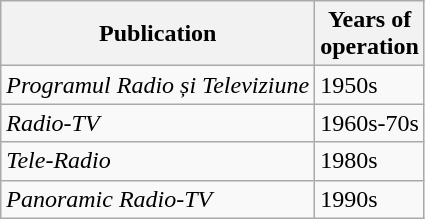<table class="wikitable">
<tr>
<th>Publication</th>
<th>Years of<br>operation</th>
</tr>
<tr>
<td><em>Programul Radio și Televiziune</em></td>
<td>1950s</td>
</tr>
<tr>
<td><em>Radio-TV</em></td>
<td>1960s-70s</td>
</tr>
<tr>
<td><em>Tele-Radio</em></td>
<td>1980s</td>
</tr>
<tr>
<td><em>Panoramic Radio-TV</em></td>
<td>1990s</td>
</tr>
</table>
